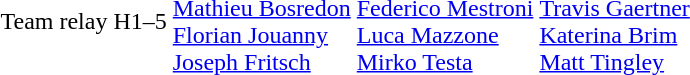<table>
<tr>
<td>Team relay<br></td>
<td>H1–5</td>
<td><br><a href='#'>Mathieu Bosredon</a><br><a href='#'>Florian Jouanny</a><br><a href='#'>Joseph Fritsch</a></td>
<td><br><a href='#'>Federico Mestroni</a><br><a href='#'>Luca Mazzone</a><br><a href='#'>Mirko Testa</a></td>
<td><br><a href='#'>Travis Gaertner</a><br><a href='#'>Katerina Brim</a><br><a href='#'>Matt Tingley</a></td>
</tr>
</table>
